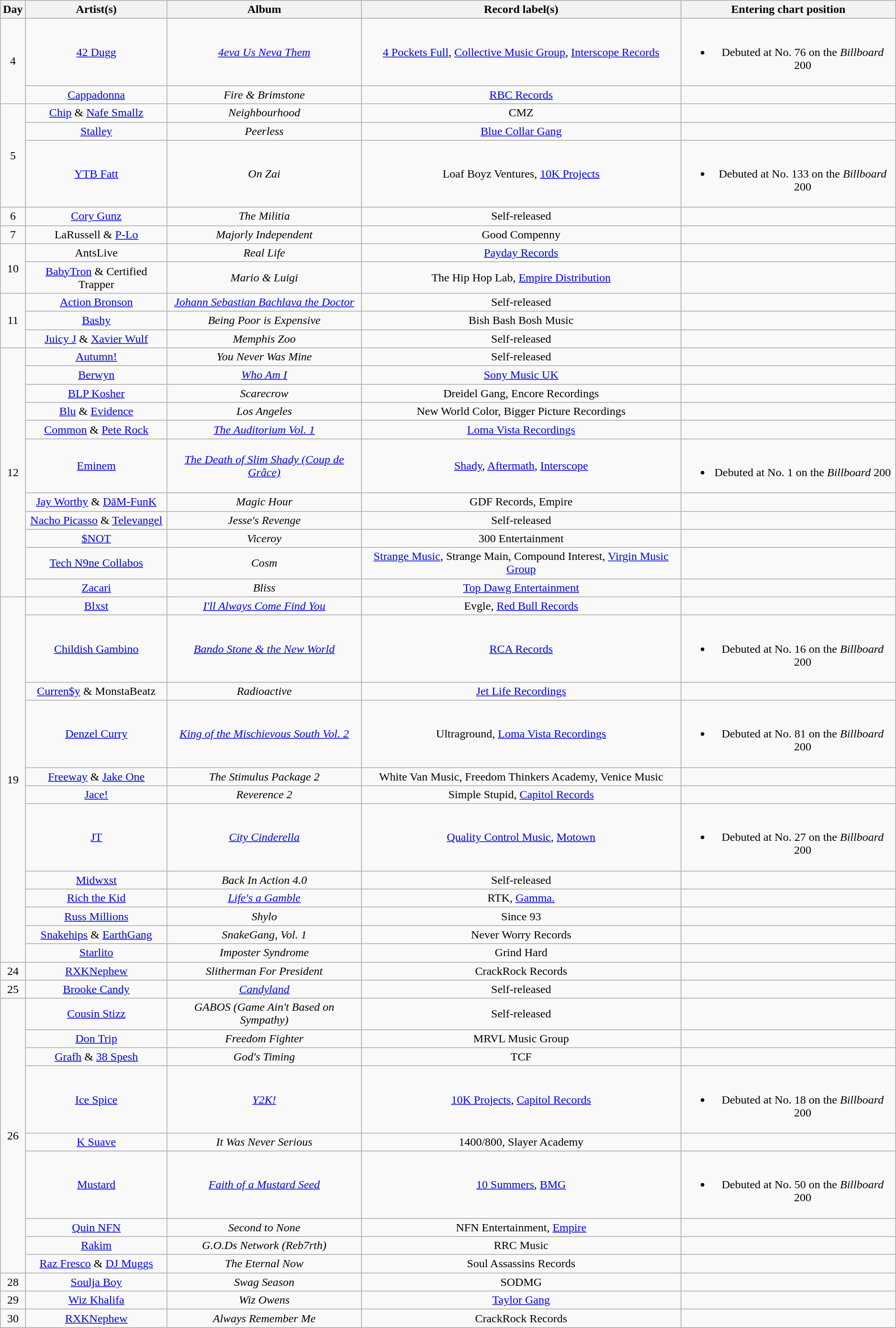<table class="wikitable" style="text-align:center;">
<tr>
<th scope="col">Day</th>
<th scope="col">Artist(s)</th>
<th scope="col">Album</th>
<th scope="col">Record label(s)</th>
<th scope="col">Entering chart position</th>
</tr>
<tr>
<td rowspan="2">4</td>
<td><a href='#'>42 Dugg</a></td>
<td><em><a href='#'>4eva Us Neva Them</a></em></td>
<td><a href='#'>4 Pockets Full</a>, <a href='#'>Collective Music Group</a>, <a href='#'>Interscope Records</a></td>
<td><br><ul><li>Debuted at No. 76 on the <em>Billboard</em> 200</li></ul></td>
</tr>
<tr>
<td><a href='#'>Cappadonna</a></td>
<td><em>Fire & Brimstone</em></td>
<td><a href='#'>RBC Records</a></td>
<td></td>
</tr>
<tr>
<td rowspan="3">5</td>
<td><a href='#'>Chip</a> & <a href='#'>Nafe Smallz</a></td>
<td><em>Neighbourhood</em></td>
<td>CMZ</td>
<td></td>
</tr>
<tr>
<td><a href='#'>Stalley</a></td>
<td><em>Peerless</em></td>
<td><a href='#'>Blue Collar Gang</a></td>
<td></td>
</tr>
<tr>
<td><a href='#'>YTB Fatt</a></td>
<td><em>On Zai</em></td>
<td>Loaf Boyz Ventures, <a href='#'>10K Projects</a></td>
<td><br><ul><li>Debuted at No. 133 on the <em>Billboard</em> 200</li></ul></td>
</tr>
<tr>
<td>6</td>
<td><a href='#'>Cory Gunz</a></td>
<td><em>The Militia</em></td>
<td>Self-released</td>
<td></td>
</tr>
<tr>
<td>7</td>
<td>LaRussell & <a href='#'>P-Lo</a></td>
<td><em>Majorly Independent</em></td>
<td>Good Compenny</td>
<td></td>
</tr>
<tr>
<td rowspan="2">10</td>
<td>AntsLive</td>
<td><em>Real Life</em></td>
<td><a href='#'>Payday Records</a></td>
<td></td>
</tr>
<tr>
<td><a href='#'>BabyTron</a> & Certified Trapper</td>
<td><em>Mario & Luigi</em></td>
<td>The Hip Hop Lab, <a href='#'>Empire Distribution</a></td>
<td></td>
</tr>
<tr>
<td rowspan="3">11</td>
<td><a href='#'>Action Bronson</a></td>
<td><em><a href='#'>Johann Sebastian Bachlava the Doctor</a></em></td>
<td>Self-released</td>
<td></td>
</tr>
<tr>
<td><a href='#'>Bashy</a></td>
<td><em>Being Poor is Expensive</em></td>
<td>Bish Bash Bosh Music</td>
<td></td>
</tr>
<tr>
<td><a href='#'>Juicy J</a> & <a href='#'>Xavier Wulf</a></td>
<td><em>Memphis Zoo</em></td>
<td>Self-released</td>
<td></td>
</tr>
<tr>
<td rowspan="11">12</td>
<td><a href='#'>Autumn!</a></td>
<td><em>You Never Was Mine</em></td>
<td>Self-released</td>
<td></td>
</tr>
<tr>
<td><a href='#'>Berwyn</a></td>
<td><em><a href='#'>Who Am I</a></em></td>
<td><a href='#'>Sony Music UK</a></td>
<td></td>
</tr>
<tr>
<td><a href='#'>BLP Kosher</a></td>
<td><em>Scarecrow</em></td>
<td>Dreidel Gang, Encore Recordings</td>
<td></td>
</tr>
<tr>
<td><a href='#'>Blu</a> & <a href='#'>Evidence</a></td>
<td><em>Los Angeles</em></td>
<td>New World Color, Bigger Picture Recordings</td>
<td></td>
</tr>
<tr>
<td><a href='#'>Common</a> & <a href='#'>Pete Rock</a></td>
<td><em><a href='#'>The Auditorium Vol. 1</a></em></td>
<td><a href='#'>Loma Vista Recordings</a></td>
<td></td>
</tr>
<tr>
<td><a href='#'>Eminem</a></td>
<td><em><a href='#'>The Death of Slim Shady (Coup de Grâce)</a></em></td>
<td><a href='#'>Shady</a>, <a href='#'>Aftermath</a>, <a href='#'>Interscope</a></td>
<td><br><ul><li>Debuted at No. 1 on the <em>Billboard</em> 200</li></ul></td>
</tr>
<tr>
<td><a href='#'>Jay Worthy</a> & <a href='#'>DāM-FunK</a></td>
<td><em>Magic Hour</em></td>
<td>GDF Records, Empire</td>
<td></td>
</tr>
<tr>
<td><a href='#'>Nacho Picasso</a> & <a href='#'>Televangel</a></td>
<td><em>Jesse's Revenge</em></td>
<td>Self-released</td>
<td></td>
</tr>
<tr>
<td><a href='#'>$NOT</a></td>
<td><em>Viceroy</em></td>
<td>300 Entertainment</td>
<td></td>
</tr>
<tr>
<td><a href='#'>Tech N9ne Collabos</a></td>
<td><em>Cosm</em></td>
<td><a href='#'>Strange Music</a>, Strange Main, Compound Interest, <a href='#'>Virgin Music Group</a></td>
<td></td>
</tr>
<tr>
<td><a href='#'>Zacari</a></td>
<td><em>Bliss</em></td>
<td><a href='#'>Top Dawg Entertainment</a></td>
<td></td>
</tr>
<tr>
<td rowspan="12">19</td>
<td><a href='#'>Blxst</a></td>
<td><em><a href='#'>I'll Always Come Find You</a></em></td>
<td>Evgle, <a href='#'>Red Bull Records</a></td>
<td></td>
</tr>
<tr>
<td><a href='#'>Childish Gambino</a></td>
<td><em><a href='#'>Bando Stone & the New World</a></em></td>
<td><a href='#'>RCA Records</a></td>
<td><br><ul><li>Debuted at No. 16 on the <em>Billboard</em> 200</li></ul></td>
</tr>
<tr>
<td><a href='#'>Curren$y</a> & MonstaBeatz</td>
<td><em>Radioactive</em></td>
<td><a href='#'>Jet Life Recordings</a></td>
<td></td>
</tr>
<tr>
<td><a href='#'>Denzel Curry</a></td>
<td><em><a href='#'>King of the Mischievous South Vol. 2</a></em></td>
<td>Ultraground, <a href='#'>Loma Vista Recordings</a></td>
<td><br><ul><li>Debuted at No. 81 on the <em>Billboard</em> 200</li></ul></td>
</tr>
<tr>
<td><a href='#'>Freeway</a> & <a href='#'>Jake One</a></td>
<td><em>The Stimulus Package 2</em></td>
<td>White Van Music, Freedom Thinkers Academy, Venice Music</td>
<td></td>
</tr>
<tr>
<td><a href='#'>Jace!</a></td>
<td><em>Reverence 2</em></td>
<td>Simple Stupid, <a href='#'>Capitol Records</a></td>
<td></td>
</tr>
<tr>
<td><a href='#'>JT</a></td>
<td><em><a href='#'>City Cinderella</a></em></td>
<td><a href='#'>Quality Control Music</a>, <a href='#'>Motown</a></td>
<td><br><ul><li>Debuted at No. 27 on the <em>Billboard</em> 200</li></ul></td>
</tr>
<tr>
<td><a href='#'>Midwxst</a></td>
<td><em>Back In Action 4.0</em></td>
<td>Self-released</td>
<td></td>
</tr>
<tr>
<td><a href='#'>Rich the Kid</a></td>
<td><em><a href='#'>Life's a Gamble</a></em></td>
<td>RTK, <a href='#'>Gamma.</a></td>
<td></td>
</tr>
<tr>
<td><a href='#'>Russ Millions</a></td>
<td><em>Shylo</em></td>
<td>Since 93</td>
<td></td>
</tr>
<tr>
<td><a href='#'>Snakehips</a> & <a href='#'>EarthGang</a></td>
<td><em>SnakeGang, Vol. 1</em></td>
<td>Never Worry Records</td>
<td></td>
</tr>
<tr>
<td><a href='#'>Starlito</a></td>
<td><em>Imposter Syndrome</em></td>
<td>Grind Hard</td>
<td></td>
</tr>
<tr>
<td>24</td>
<td><a href='#'>RXKNephew</a></td>
<td><em>Slitherman For President</em></td>
<td>CrackRock Records</td>
<td></td>
</tr>
<tr>
<td>25</td>
<td><a href='#'>Brooke Candy</a></td>
<td><em><a href='#'>Candyland</a></em></td>
<td>Self-released</td>
<td></td>
</tr>
<tr>
<td rowspan="9">26</td>
<td><a href='#'>Cousin Stizz</a></td>
<td><em>GABOS (Game Ain't Based on Sympathy)</em></td>
<td>Self-released</td>
<td></td>
</tr>
<tr>
<td><a href='#'>Don Trip</a></td>
<td><em>Freedom Fighter</em></td>
<td>MRVL Music Group</td>
<td></td>
</tr>
<tr>
<td><a href='#'>Grafh</a> & <a href='#'>38 Spesh</a></td>
<td><em>God's Timing</em></td>
<td>TCF</td>
<td></td>
</tr>
<tr>
<td><a href='#'>Ice Spice</a></td>
<td><em><a href='#'>Y2K!</a></em></td>
<td><a href='#'>10K Projects</a>, <a href='#'>Capitol Records</a></td>
<td><br><ul><li>Debuted at No. 18 on the <em>Billboard</em> 200</li></ul></td>
</tr>
<tr>
<td><a href='#'>K Suave</a></td>
<td><em>It Was Never Serious</em></td>
<td>1400/800, Slayer Academy</td>
<td></td>
</tr>
<tr>
<td><a href='#'>Mustard</a></td>
<td><em><a href='#'>Faith of a Mustard Seed</a></em></td>
<td><a href='#'>10 Summers</a>, <a href='#'>BMG</a></td>
<td><br><ul><li>Debuted at No. 50 on the <em>Billboard</em> 200</li></ul></td>
</tr>
<tr>
<td><a href='#'>Quin NFN</a></td>
<td><em>Second to None</em></td>
<td>NFN Entertainment, <a href='#'>Empire</a></td>
<td></td>
</tr>
<tr>
<td><a href='#'>Rakim</a></td>
<td><em>G.O.Ds Network (Reb7rth)</em></td>
<td>RRC Music</td>
<td></td>
</tr>
<tr>
<td><a href='#'>Raz Fresco</a> & <a href='#'>DJ Muggs</a></td>
<td><em>The Eternal Now</em></td>
<td>Soul Assassins Records</td>
<td></td>
</tr>
<tr>
<td>28</td>
<td><a href='#'>Soulja Boy</a></td>
<td><em>Swag Season</em></td>
<td>SODMG</td>
<td></td>
</tr>
<tr>
<td>29</td>
<td><a href='#'>Wiz Khalifa</a></td>
<td><em>Wiz Owens</em></td>
<td><a href='#'>Taylor Gang</a></td>
<td></td>
</tr>
<tr>
<td>30</td>
<td><a href='#'>RXKNephew</a></td>
<td><em>Always Remember Me</em></td>
<td>CrackRock Records</td>
<td></td>
</tr>
</table>
